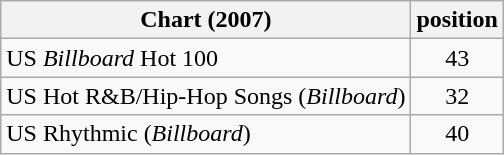<table class="wikitable sortable">
<tr>
<th>Chart (2007)</th>
<th>position</th>
</tr>
<tr>
<td>US <em>Billboard</em> Hot 100</td>
<td style="text-align:center;">43</td>
</tr>
<tr>
<td>US Hot R&B/Hip-Hop Songs (<em>Billboard</em>)</td>
<td style="text-align:center;">32</td>
</tr>
<tr>
<td>US Rhythmic (<em>Billboard</em>)</td>
<td style="text-align:center;">40</td>
</tr>
</table>
